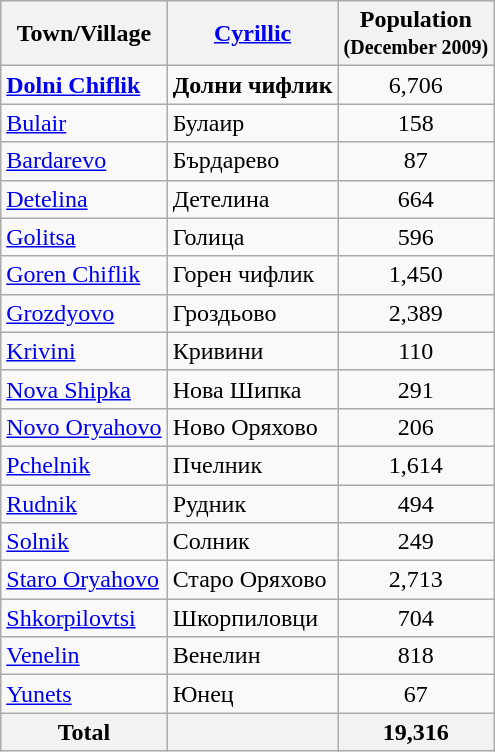<table class="wikitable sortable">
<tr>
<th>Town/Village</th>
<th><a href='#'>Cyrillic</a></th>
<th>Population<br><small>(December 2009)</small></th>
</tr>
<tr>
<td><strong><a href='#'>Dolni Chiflik</a></strong></td>
<td><strong>Долни чифлик</strong></td>
<td align="center">6,706</td>
</tr>
<tr>
<td><a href='#'>Bulair</a></td>
<td>Булаир</td>
<td align="center">158</td>
</tr>
<tr>
<td><a href='#'>Bardarevo</a></td>
<td>Бърдарево</td>
<td align="center">87</td>
</tr>
<tr>
<td><a href='#'>Detelina</a></td>
<td>Детелина</td>
<td align="center">664</td>
</tr>
<tr>
<td><a href='#'>Golitsa</a></td>
<td>Голица</td>
<td align="center">596</td>
</tr>
<tr>
<td><a href='#'>Goren Chiflik</a></td>
<td>Горен чифлик</td>
<td align="center">1,450</td>
</tr>
<tr>
<td><a href='#'>Grozdyovo</a></td>
<td>Гроздьово</td>
<td align="center">2,389</td>
</tr>
<tr>
<td><a href='#'>Krivini</a></td>
<td>Кривини</td>
<td align="center">110</td>
</tr>
<tr>
<td><a href='#'>Nova Shipka</a></td>
<td>Нова Шипка</td>
<td align="center">291</td>
</tr>
<tr>
<td><a href='#'>Novo Oryahovo</a></td>
<td>Ново Оряхово</td>
<td align="center">206</td>
</tr>
<tr>
<td><a href='#'>Pchelnik</a></td>
<td>Пчелник</td>
<td align="center">1,614</td>
</tr>
<tr>
<td><a href='#'>Rudnik</a></td>
<td>Рудник</td>
<td align="center">494</td>
</tr>
<tr>
<td><a href='#'>Solnik</a></td>
<td>Солник</td>
<td align="center">249</td>
</tr>
<tr>
<td><a href='#'>Staro Oryahovo</a></td>
<td>Старо Оряхово</td>
<td align="center">2,713</td>
</tr>
<tr>
<td><a href='#'>Shkorpilovtsi</a></td>
<td>Шкорпиловци</td>
<td align="center">704</td>
</tr>
<tr>
<td><a href='#'>Venelin</a></td>
<td>Венелин</td>
<td align="center">818</td>
</tr>
<tr>
<td><a href='#'>Yunets</a></td>
<td>Юнец</td>
<td align="center">67</td>
</tr>
<tr>
<th>Total</th>
<th></th>
<th align="center">19,316</th>
</tr>
</table>
